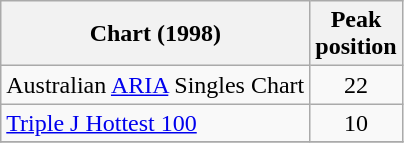<table class="wikitable">
<tr>
<th>Chart (1998)</th>
<th>Peak<br>position</th>
</tr>
<tr>
<td>Australian <a href='#'>ARIA</a> Singles Chart</td>
<td style="text-align:center;">22</td>
</tr>
<tr>
<td><a href='#'>Triple J Hottest 100</a></td>
<td align="center">10</td>
</tr>
<tr>
</tr>
</table>
